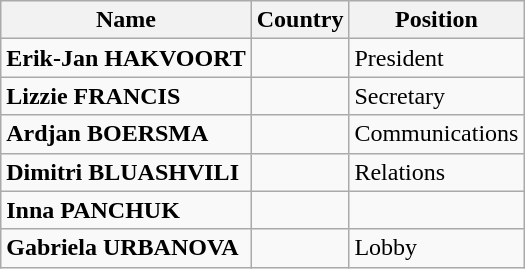<table class="wikitable">
<tr>
<th>Name</th>
<th>Country</th>
<th>Position</th>
</tr>
<tr>
<td><strong>Erik-Jan HAKVOORT</strong></td>
<td></td>
<td>President</td>
</tr>
<tr>
<td><strong>Lizzie FRANCIS</strong></td>
<td></td>
<td>Secretary</td>
</tr>
<tr>
<td><strong>Ardjan BOERSMA</strong></td>
<td></td>
<td>Communications</td>
</tr>
<tr>
<td><strong>Dimitri BLUASHVILI</strong></td>
<td></td>
<td>Relations</td>
</tr>
<tr>
<td><strong>Inna PANCHUK</strong></td>
<td></td>
<td></td>
</tr>
<tr>
<td><strong>Gabriela URBANOVA</strong></td>
<td></td>
<td>Lobby</td>
</tr>
</table>
